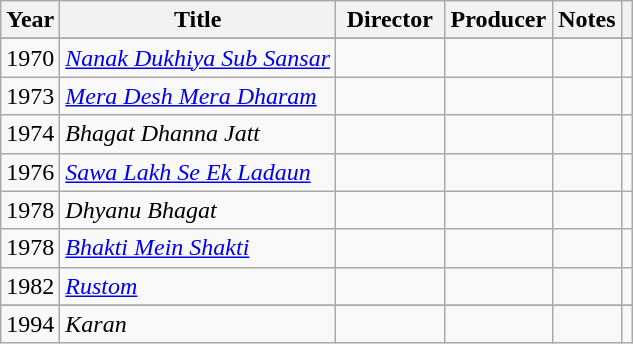<table class="wikitable plainrowheaders sortable">
<tr>
<th scope="col">Year</th>
<th scope="col">Title</th>
<th scope="col" width=65>Director</th>
<th scope="col" width=65>Producer</th>
<th scope="col" class="unsortable">Notes</th>
<th scope="col" class="unsortable"></th>
</tr>
<tr>
</tr>
<tr>
<td>1970</td>
<td><em><a href='#'>Nanak Dukhiya Sub Sansar</a></em></td>
<td></td>
<td></td>
<td></td>
<td></td>
</tr>
<tr>
<td>1973</td>
<td><em><a href='#'>Mera Desh Mera Dharam</a></em></td>
<td></td>
<td></td>
<td></td>
<td></td>
</tr>
<tr>
<td>1974</td>
<td><em>Bhagat Dhanna Jatt</em></td>
<td></td>
<td></td>
<td></td>
<td></td>
</tr>
<tr>
<td>1976</td>
<td><em><a href='#'>Sawa Lakh Se Ek Ladaun</a></em></td>
<td></td>
<td></td>
<td></td>
<td></td>
</tr>
<tr>
<td>1978</td>
<td><em>Dhyanu Bhagat</em></td>
<td></td>
<td></td>
<td></td>
<td></td>
</tr>
<tr>
<td>1978</td>
<td><em><a href='#'>Bhakti Mein Shakti</a></em></td>
<td></td>
<td></td>
<td></td>
<td></td>
</tr>
<tr>
<td>1982</td>
<td><em><a href='#'>Rustom</a></em></td>
<td></td>
<td></td>
<td></td>
<td></td>
</tr>
<tr>
</tr>
<tr>
<td>1994</td>
<td><em>Karan</em></td>
<td></td>
<td></td>
<td></td>
<td></td>
</tr>
</table>
